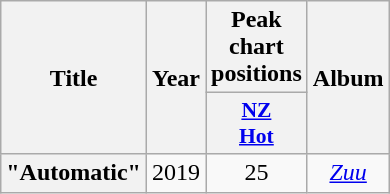<table class="wikitable plainrowheaders" style="text-align:center;">
<tr>
<th rowspan="2">Title</th>
<th rowspan="2">Year</th>
<th>Peak chart positions</th>
<th rowspan="2">Album</th>
</tr>
<tr>
<th scope="col" style="width:2.8em;font-size:90%;"><a href='#'>NZ<br>Hot</a></th>
</tr>
<tr>
<th scope="row">"Automatic"<br></th>
<td>2019</td>
<td>25</td>
<td><em><a href='#'>Zuu</a></em></td>
</tr>
</table>
